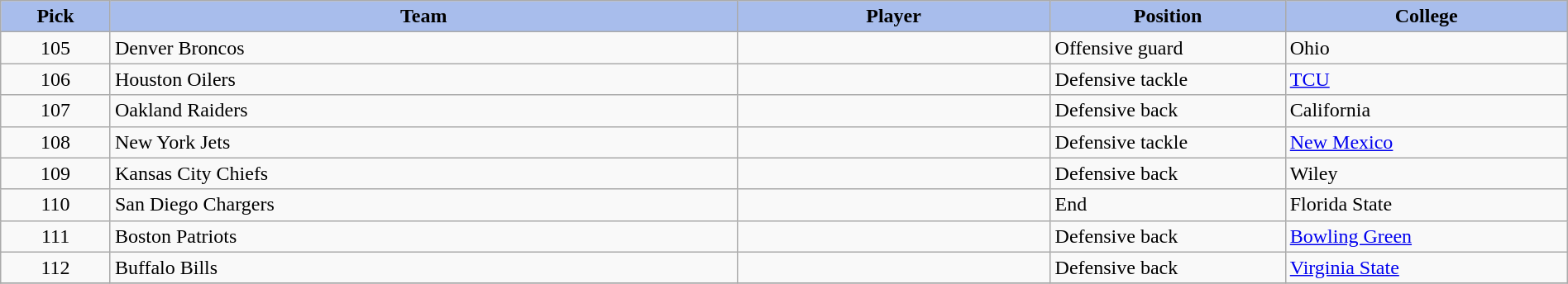<table class="wikitable sortable sortable" style="width: 100%">
<tr>
<th style="background:#A8BDEC;" width=7%>Pick</th>
<th style="background:#A8BDEC;" width=40%>Team</th>
<th style="background:#A8BDEC;" width=20%>Player</th>
<th style="background:#A8BDEC;" width=15%>Position</th>
<th style="background:#A8BDEC;" width=20%>College</th>
</tr>
<tr>
<td align=center>105</td>
<td>Denver Broncos</td>
<td></td>
<td>Offensive guard</td>
<td>Ohio</td>
</tr>
<tr>
<td align=center>106</td>
<td>Houston Oilers</td>
<td></td>
<td>Defensive tackle</td>
<td><a href='#'>TCU</a></td>
</tr>
<tr>
<td align=center>107</td>
<td>Oakland Raiders</td>
<td></td>
<td>Defensive back</td>
<td>California</td>
</tr>
<tr>
<td align=center>108</td>
<td>New York Jets</td>
<td></td>
<td>Defensive tackle</td>
<td><a href='#'>New Mexico</a></td>
</tr>
<tr>
<td align=center>109</td>
<td>Kansas City Chiefs</td>
<td></td>
<td>Defensive back</td>
<td>Wiley</td>
</tr>
<tr>
<td align=center>110</td>
<td>San Diego Chargers</td>
<td></td>
<td>End</td>
<td>Florida State</td>
</tr>
<tr>
<td align=center>111</td>
<td>Boston Patriots</td>
<td></td>
<td>Defensive back</td>
<td><a href='#'>Bowling Green</a></td>
</tr>
<tr>
<td align=center>112</td>
<td>Buffalo Bills</td>
<td></td>
<td>Defensive back</td>
<td><a href='#'>Virginia State</a></td>
</tr>
<tr>
</tr>
</table>
